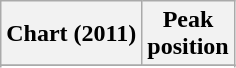<table class="wikitable sortable plainrowheaders" style="text-align:center">
<tr>
<th scope="col">Chart (2011)</th>
<th scope="col">Peak<br>position</th>
</tr>
<tr>
</tr>
<tr>
</tr>
<tr>
</tr>
<tr>
</tr>
<tr>
</tr>
<tr>
</tr>
<tr>
</tr>
<tr>
</tr>
</table>
